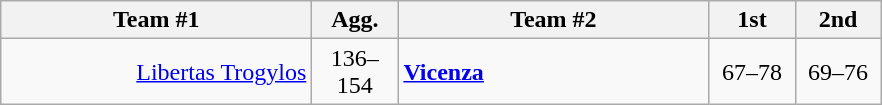<table class=wikitable style="text-align:center">
<tr>
<th width=200>Team #1</th>
<th width=50>Agg.</th>
<th width=200>Team #2</th>
<th width=50>1st</th>
<th width=50>2nd</th>
</tr>
<tr>
<td align=right><a href='#'>Libertas Trogylos</a> </td>
<td>136–154</td>
<td align=left> <strong><a href='#'>Vicenza</a></strong></td>
<td align=center>67–78</td>
<td align=center>69–76</td>
</tr>
</table>
